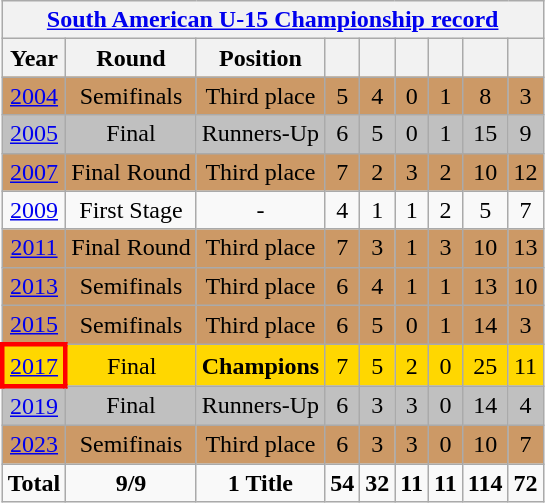<table class="wikitable" style="text-align: center;">
<tr>
<th colspan=9><a href='#'>South American U-15 Championship record</a></th>
</tr>
<tr>
<th>Year</th>
<th>Round</th>
<th>Position</th>
<th></th>
<th></th>
<th></th>
<th></th>
<th></th>
<th></th>
</tr>
<tr bgcolor=cc9966>
<td> <a href='#'>2004</a></td>
<td>Semifinals</td>
<td>Third place</td>
<td>5</td>
<td>4</td>
<td>0</td>
<td>1</td>
<td>8</td>
<td>3</td>
</tr>
<tr bgcolor=silver>
<td> <a href='#'>2005</a></td>
<td>Final</td>
<td>Runners-Up</td>
<td>6</td>
<td>5</td>
<td>0</td>
<td>1</td>
<td>15</td>
<td>9</td>
</tr>
<tr bgcolor=cc9966>
<td> <a href='#'>2007</a></td>
<td>Final Round</td>
<td>Third place</td>
<td>7</td>
<td>2</td>
<td>3</td>
<td>2</td>
<td>10</td>
<td>12</td>
</tr>
<tr>
<td> <a href='#'>2009</a></td>
<td>First Stage</td>
<td>-</td>
<td>4</td>
<td>1</td>
<td>1</td>
<td>2</td>
<td>5</td>
<td>7</td>
</tr>
<tr bgcolor=cc9966>
<td> <a href='#'>2011</a></td>
<td>Final Round</td>
<td>Third place</td>
<td>7</td>
<td>3</td>
<td>1</td>
<td>3</td>
<td>10</td>
<td>13</td>
</tr>
<tr bgcolor=cc9966>
<td> <a href='#'>2013</a></td>
<td>Semifinals</td>
<td>Third place</td>
<td>6</td>
<td>4</td>
<td>1</td>
<td>1</td>
<td>13</td>
<td>10</td>
</tr>
<tr bgcolor=cc9966>
<td> <a href='#'>2015</a></td>
<td>Semifinals</td>
<td>Third place</td>
<td>6</td>
<td>5</td>
<td>0</td>
<td>1</td>
<td>14</td>
<td>3</td>
</tr>
<tr bgcolor=gold>
<td style="border: 3px solid red"> <a href='#'>2017</a></td>
<td>Final</td>
<td><strong>Champions</strong></td>
<td>7</td>
<td>5</td>
<td>2</td>
<td>0</td>
<td>25</td>
<td>11</td>
</tr>
<tr bgcolor=silver>
<td> <a href='#'>2019</a></td>
<td>Final</td>
<td>Runners-Up</td>
<td>6</td>
<td>3</td>
<td>3</td>
<td>0</td>
<td>14</td>
<td>4</td>
</tr>
<tr bgcolor=cc9966>
<td> <a href='#'>2023</a></td>
<td>Semifinais</td>
<td>Third place</td>
<td>6</td>
<td>3</td>
<td>3</td>
<td>0</td>
<td>10</td>
<td>7</td>
</tr>
<tr>
<td><strong>Total</strong></td>
<td><strong>9/9</strong></td>
<td><strong>1 Title</strong></td>
<td><strong>54</strong></td>
<td><strong>32</strong></td>
<td><strong>11</strong></td>
<td><strong>11</strong></td>
<td><strong>114</strong></td>
<td><strong>72</strong></td>
</tr>
</table>
